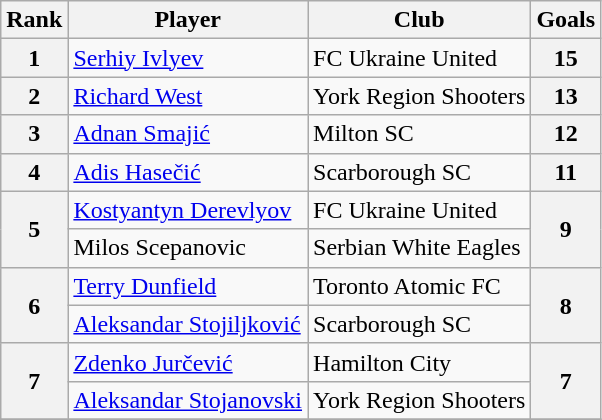<table class="wikitable" style="text-align:center">
<tr>
<th>Rank</th>
<th>Player</th>
<th>Club</th>
<th>Goals</th>
</tr>
<tr>
<th>1</th>
<td align="left"> <a href='#'>Serhiy Ivlyev</a></td>
<td align="left">FC Ukraine United</td>
<th>15</th>
</tr>
<tr>
<th>2</th>
<td align="left"> <a href='#'>Richard West</a></td>
<td align="left">York Region Shooters</td>
<th>13</th>
</tr>
<tr>
<th>3</th>
<td align="left"> <a href='#'>Adnan Smajić</a></td>
<td align="left">Milton SC</td>
<th>12</th>
</tr>
<tr>
<th>4</th>
<td align="left"> <a href='#'>Adis Hasečić</a></td>
<td align="left">Scarborough SC</td>
<th>11</th>
</tr>
<tr>
<th rowspan="2">5</th>
<td align="left"> <a href='#'>Kostyantyn Derevlyov</a></td>
<td align="left">FC Ukraine United</td>
<th rowspan="2">9</th>
</tr>
<tr>
<td align="left"> Milos Scepanovic</td>
<td align="left">Serbian White Eagles</td>
</tr>
<tr>
<th rowspan="2">6</th>
<td align="left"> <a href='#'>Terry Dunfield</a></td>
<td align="left">Toronto Atomic FC</td>
<th rowspan="2">8</th>
</tr>
<tr>
<td align="left"> <a href='#'>Aleksandar Stojiljković</a></td>
<td align="left">Scarborough SC</td>
</tr>
<tr>
<th rowspan="2">7</th>
<td align="left"> <a href='#'>Zdenko Jurčević</a></td>
<td align="left">Hamilton City</td>
<th rowspan="2">7</th>
</tr>
<tr>
<td align="left"> <a href='#'>Aleksandar Stojanovski</a></td>
<td align="left">York Region Shooters</td>
</tr>
<tr>
</tr>
</table>
